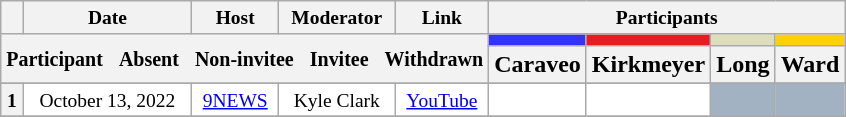<table class="wikitable" style="text-align:center;">
<tr style="font-size:small;">
<th scope="col"></th>
<th scope="col">Date</th>
<th scope="col">Host</th>
<th scope="col">Moderator</th>
<th scope="col">Link</th>
<th scope="col" colspan="4">Participants</th>
</tr>
<tr>
<th colspan="5" rowspan="2"> <small>Participant  </small> <small>Absent  </small> <small>Non-invitee  </small> <small>Invitee  </small> <small>Withdrawn</small></th>
<th scope="col" style="background:#3333FF;"></th>
<th scope="col" style="background:#E81B23;"></th>
<th scope="col" style="background:#DDDDBB;"></th>
<th scope="col" style="background:#FED105;"></th>
</tr>
<tr>
<th scope="col">Caraveo</th>
<th scope="col">Kirkmeyer</th>
<th scope="col">Long</th>
<th scope="col">Ward</th>
</tr>
<tr>
</tr>
<tr style="background:#FFFFFF;font-size:small;">
<th scope="row">1</th>
<td style="white-space:nowrap;">October 13, 2022</td>
<td style="white-space:nowrap;"><a href='#'>9NEWS</a></td>
<td style="white-space:nowrap;">Kyle Clark</td>
<td style="white-space:nowrap;"><a href='#'>YouTube</a></td>
<td></td>
<td></td>
<td style="background:#A2B2C2;"></td>
<td style="background:#A2B2C2;"></td>
</tr>
<tr>
</tr>
</table>
